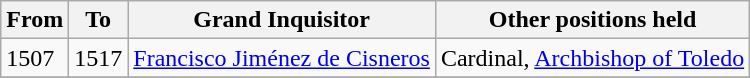<table class="wikitable">
<tr>
<th>From</th>
<th>To</th>
<th>Grand Inquisitor</th>
<th>Other positions held</th>
</tr>
<tr>
<td>1507</td>
<td>1517</td>
<td><a href='#'>Francisco Jiménez de Cisneros</a></td>
<td>Cardinal, <a href='#'>Archbishop of Toledo</a></td>
</tr>
<tr>
</tr>
</table>
